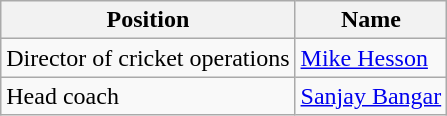<table class="wikitable">
<tr>
<th>Position</th>
<th>Name</th>
</tr>
<tr>
<td>Director of cricket operations</td>
<td><a href='#'>Mike Hesson</a></td>
</tr>
<tr>
<td>Head coach</td>
<td><a href='#'>Sanjay Bangar</a></td>
</tr>
</table>
